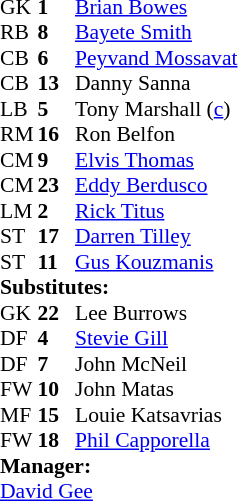<table style="font-size: 90%" cellspacing="0" cellpadding="0">
<tr>
<th width="25"></th>
<th width="25"></th>
</tr>
<tr>
<td>GK</td>
<td><strong>1</strong></td>
<td> <a href='#'>Brian Bowes</a></td>
<td></td>
<td></td>
</tr>
<tr>
<td>RB</td>
<td><strong>8</strong></td>
<td> <a href='#'>Bayete Smith</a></td>
</tr>
<tr>
<td>CB</td>
<td><strong>6</strong></td>
<td> <a href='#'>Peyvand Mossavat</a></td>
<td></td>
<td></td>
</tr>
<tr>
<td>CB</td>
<td><strong>13</strong></td>
<td>Danny Sanna</td>
<td></td>
<td></td>
</tr>
<tr>
<td>LB</td>
<td><strong>5</strong></td>
<td>Tony Marshall (<a href='#'>c</a>)</td>
<td></td>
<td></td>
</tr>
<tr>
<td>RM</td>
<td><strong>16</strong></td>
<td>Ron Belfon</td>
<td></td>
<td></td>
</tr>
<tr>
<td>CM</td>
<td><strong>9</strong></td>
<td> <a href='#'>Elvis Thomas</a></td>
<td></td>
<td></td>
</tr>
<tr>
<td>CM</td>
<td><strong>23</strong></td>
<td> <a href='#'>Eddy Berdusco</a></td>
</tr>
<tr>
<td>LM</td>
<td><strong>2</strong></td>
<td> <a href='#'>Rick Titus</a></td>
</tr>
<tr>
<td>ST</td>
<td><strong>17</strong></td>
<td> <a href='#'>Darren Tilley</a></td>
<td></td>
<td></td>
</tr>
<tr>
<td>ST</td>
<td><strong>11</strong></td>
<td> <a href='#'>Gus Kouzmanis</a></td>
<td></td>
<td></td>
</tr>
<tr>
<td colspan=3><strong>Substitutes:</strong></td>
</tr>
<tr>
<td>GK</td>
<td><strong>22</strong></td>
<td>Lee Burrows</td>
<td></td>
<td></td>
</tr>
<tr>
<td>DF</td>
<td><strong>4</strong></td>
<td> <a href='#'>Stevie Gill</a></td>
<td></td>
<td></td>
</tr>
<tr>
<td>DF</td>
<td><strong>7</strong></td>
<td>John McNeil</td>
<td></td>
<td></td>
</tr>
<tr>
<td>FW</td>
<td><strong>10</strong></td>
<td>John Matas</td>
<td></td>
<td></td>
</tr>
<tr>
<td>MF</td>
<td><strong>15</strong></td>
<td>Louie Katsavrias</td>
<td></td>
<td></td>
</tr>
<tr>
<td>FW</td>
<td><strong>18</strong></td>
<td> <a href='#'>Phil Capporella</a></td>
<td></td>
<td></td>
</tr>
<tr>
<td colspan=3><strong>Manager:</strong></td>
</tr>
<tr>
<td colspan=4> <a href='#'>David Gee</a></td>
</tr>
</table>
